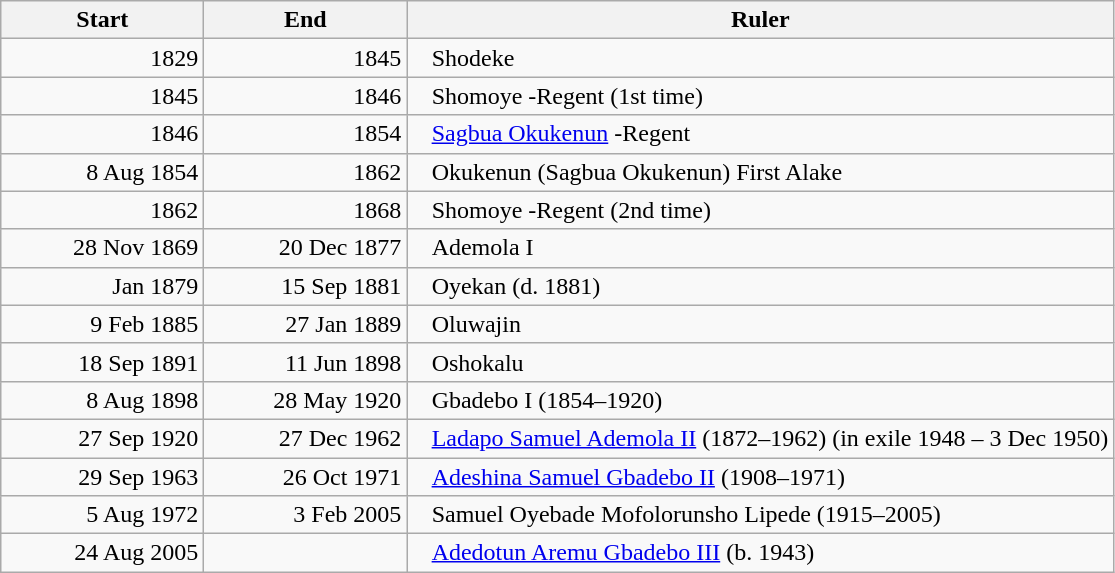<table class=wikitable style="text-align:right;">
<tr>
<th style="width:8em;">Start</th>
<th style="width:8em;">End</th>
<th>Ruler</th>
</tr>
<tr>
<td>1829</td>
<td>1845</td>
<td style="text-align:left;padding-left:1em;">Shodeke</td>
</tr>
<tr>
<td>1845</td>
<td>1846</td>
<td style="text-align:left;padding-left:1em;">Shomoye -Regent (1st time)</td>
</tr>
<tr>
<td>1846</td>
<td>1854</td>
<td style="text-align:left;padding-left:1em;"><a href='#'>Sagbua Okukenun</a> -Regent</td>
</tr>
<tr>
<td>8 Aug 1854</td>
<td>1862</td>
<td style="text-align:left;padding-left:1em;">Okukenun (Sagbua Okukenun) First Alake</td>
</tr>
<tr>
<td>1862</td>
<td>1868</td>
<td style="text-align:left;padding-left:1em;">Shomoye -Regent (2nd time)</td>
</tr>
<tr>
<td>28 Nov 1869</td>
<td>20 Dec 1877</td>
<td style="text-align:left;padding-left:1em;">Ademola I</td>
</tr>
<tr>
<td>Jan 1879</td>
<td>15 Sep 1881</td>
<td style="text-align:left;padding-left:1em;">Oyekan (d. 1881)</td>
</tr>
<tr>
<td>9 Feb 1885</td>
<td>27 Jan 1889</td>
<td style="text-align:left;padding-left:1em;">Oluwajin</td>
</tr>
<tr>
<td>18 Sep 1891</td>
<td>11 Jun 1898</td>
<td style="text-align:left;padding-left:1em;">Oshokalu</td>
</tr>
<tr>
<td>8 Aug 1898</td>
<td>28 May 1920</td>
<td style="text-align:left;padding-left:1em;">Gbadebo I (1854–1920)</td>
</tr>
<tr>
<td>27 Sep 1920</td>
<td>27 Dec 1962</td>
<td style="text-align:left;padding-left:1em;"><a href='#'>Ladapo Samuel Ademola II</a> (1872–1962) (in exile 1948 – 3 Dec 1950)</td>
</tr>
<tr>
<td>29 Sep 1963</td>
<td>26 Oct 1971</td>
<td style="text-align:left;padding-left:1em;"><a href='#'>Adeshina Samuel Gbadebo II</a> (1908–1971)</td>
</tr>
<tr>
<td>5 Aug 1972</td>
<td>3 Feb 2005</td>
<td style="text-align:left;padding-left:1em;">Samuel Oyebade Mofolorunsho Lipede (1915–2005)</td>
</tr>
<tr>
<td>24 Aug 2005</td>
<td></td>
<td style="text-align:left;padding-left:1em;"><a href='#'>Adedotun Aremu Gbadebo III</a> (b. 1943)</td>
</tr>
</table>
